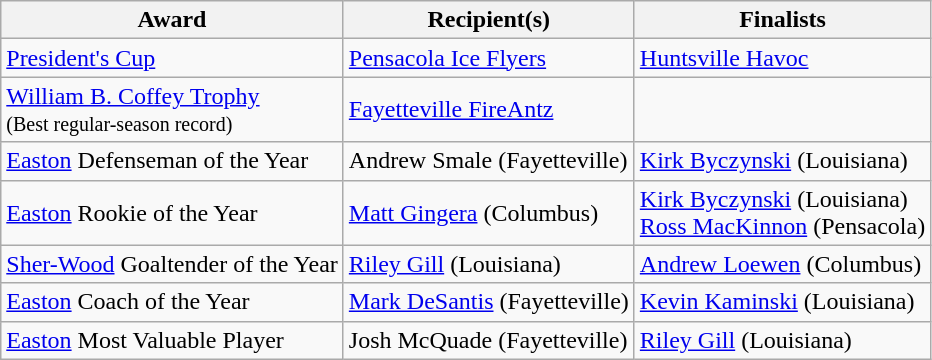<table class="wikitable">
<tr>
<th>Award</th>
<th>Recipient(s)</th>
<th>Finalists</th>
</tr>
<tr>
<td><a href='#'>President's Cup</a></td>
<td><a href='#'>Pensacola Ice Flyers</a></td>
<td><a href='#'>Huntsville Havoc</a></td>
</tr>
<tr>
<td><a href='#'>William B. Coffey Trophy</a><br><small>(Best regular-season record)</small></td>
<td><a href='#'>Fayetteville FireAntz</a></td>
<td></td>
</tr>
<tr>
<td><a href='#'>Easton</a> Defenseman of the Year</td>
<td>Andrew Smale (Fayetteville)</td>
<td><a href='#'>Kirk Byczynski</a> (Louisiana)</td>
</tr>
<tr>
<td><a href='#'>Easton</a> Rookie of the Year</td>
<td><a href='#'>Matt Gingera</a> (Columbus)</td>
<td><a href='#'>Kirk Byczynski</a> (Louisiana)<br> <a href='#'>Ross MacKinnon</a> (Pensacola)</td>
</tr>
<tr>
<td><a href='#'>Sher-Wood</a> Goaltender of the Year</td>
<td><a href='#'>Riley Gill</a> (Louisiana)</td>
<td><a href='#'>Andrew Loewen</a> (Columbus)</td>
</tr>
<tr>
<td><a href='#'>Easton</a> Coach of the Year</td>
<td><a href='#'>Mark DeSantis</a> (Fayetteville)</td>
<td><a href='#'>Kevin Kaminski</a> (Louisiana)</td>
</tr>
<tr>
<td><a href='#'>Easton</a> Most Valuable Player</td>
<td>Josh McQuade (Fayetteville)</td>
<td><a href='#'>Riley Gill</a> (Louisiana)</td>
</tr>
</table>
